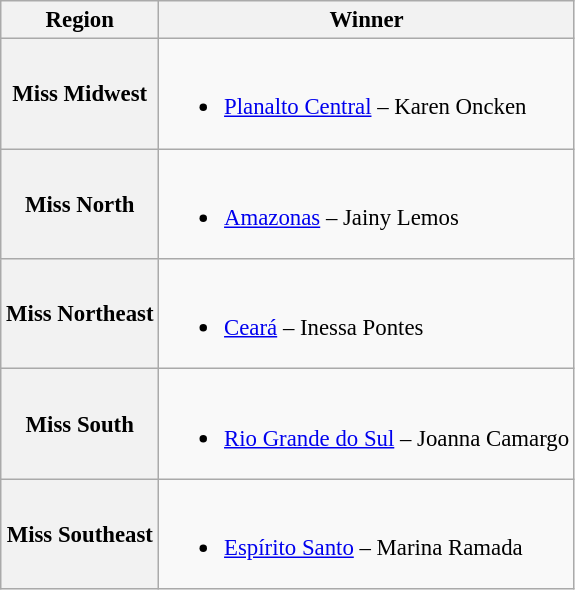<table class="wikitable sortable" style="font-size: 95%;">
<tr>
<th>Region</th>
<th>Winner</th>
</tr>
<tr>
<th>Miss Midwest</th>
<td><br><ul><li><a href='#'>Planalto Central</a> – Karen Oncken</li></ul></td>
</tr>
<tr>
<th>Miss North</th>
<td><br><ul><li><a href='#'>Amazonas</a> – Jainy Lemos</li></ul></td>
</tr>
<tr>
<th>Miss Northeast</th>
<td><br><ul><li><a href='#'>Ceará</a> – Inessa Pontes</li></ul></td>
</tr>
<tr>
<th>Miss South</th>
<td><br><ul><li><a href='#'>Rio Grande do Sul</a> – Joanna Camargo</li></ul></td>
</tr>
<tr>
<th>Miss Southeast</th>
<td><br><ul><li><a href='#'>Espírito Santo</a> – Marina Ramada</li></ul></td>
</tr>
</table>
